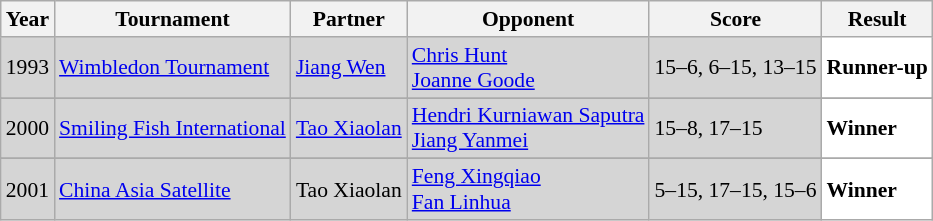<table class="sortable wikitable" style="font-size: 90%;">
<tr>
<th>Year</th>
<th>Tournament</th>
<th>Partner</th>
<th>Opponent</th>
<th>Score</th>
<th>Result</th>
</tr>
<tr style="background:#D5D5D5">
<td align="center">1993</td>
<td align="left"><a href='#'>Wimbledon Tournament</a></td>
<td align="left"> <a href='#'>Jiang Wen</a></td>
<td align="left"> <a href='#'>Chris Hunt</a> <br>  <a href='#'>Joanne Goode</a></td>
<td align="left">15–6, 6–15, 13–15</td>
<td style="text-align:left; background:white"> <strong>Runner-up</strong></td>
</tr>
<tr>
</tr>
<tr style="background:#D5D5D5">
<td align="center">2000</td>
<td align="left"><a href='#'>Smiling Fish International</a></td>
<td align="left"> <a href='#'>Tao Xiaolan</a></td>
<td align="left"> <a href='#'>Hendri Kurniawan Saputra</a> <br>  <a href='#'>Jiang Yanmei</a></td>
<td align="left">15–8, 17–15</td>
<td style="text-align:left; background:white"> <strong>Winner</strong></td>
</tr>
<tr>
</tr>
<tr style="background:#D5D5D5">
<td align="center">2001</td>
<td align="left"><a href='#'>China Asia Satellite</a></td>
<td align="left"> Tao Xiaolan</td>
<td align="left"> <a href='#'>Feng Xingqiao</a> <br>  <a href='#'>Fan Linhua</a></td>
<td align="left">5–15, 17–15, 15–6</td>
<td style="text-align:left; background:white"> <strong>Winner</strong></td>
</tr>
</table>
